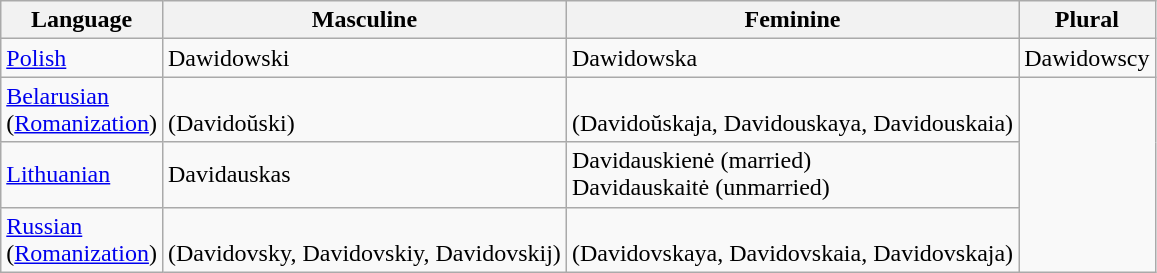<table class="wikitable">
<tr>
<th>Language</th>
<th>Masculine</th>
<th>Feminine</th>
<th>Plural</th>
</tr>
<tr>
<td><a href='#'>Polish</a></td>
<td>Dawidowski <br></td>
<td>Dawidowska <br></td>
<td>Dawidowscy <br></td>
</tr>
<tr>
<td><a href='#'>Belarusian</a> <br>(<a href='#'>Romanization</a>)</td>
<td><br>(Davidoŭski)</td>
<td><br> (Davidoŭskaja, Davidouskaya, Davidouskaia)</td>
</tr>
<tr>
<td><a href='#'>Lithuanian</a></td>
<td>Davidauskas</td>
<td>Davidauskienė (married)<br> Davidauskaitė (unmarried)</td>
</tr>
<tr>
<td><a href='#'>Russian</a> <br>(<a href='#'>Romanization</a>)</td>
<td><br> (Davidovsky, Davidovskiy, Davidovskij)</td>
<td><br> (Davidovskaya, Davidovskaia, Davidovskaja)</td>
</tr>
</table>
